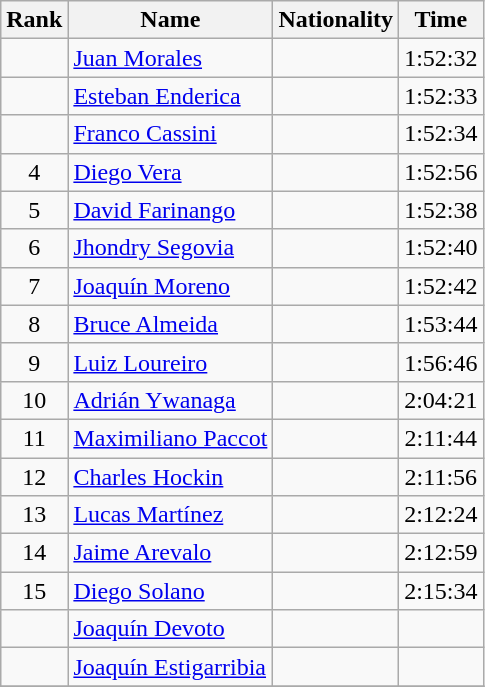<table class="wikitable sortable" style="text-align:center">
<tr>
<th>Rank</th>
<th>Name</th>
<th>Nationality</th>
<th>Time</th>
</tr>
<tr>
<td></td>
<td align=left><a href='#'>Juan Morales</a></td>
<td align=left></td>
<td>1:52:32</td>
</tr>
<tr>
<td></td>
<td align=left><a href='#'>Esteban Enderica</a></td>
<td align=left></td>
<td>1:52:33</td>
</tr>
<tr>
<td></td>
<td align=left><a href='#'>Franco Cassini</a></td>
<td align=left></td>
<td>1:52:34</td>
</tr>
<tr>
<td>4</td>
<td align=left><a href='#'>Diego Vera</a></td>
<td align=left></td>
<td>1:52:56</td>
</tr>
<tr>
<td>5</td>
<td align=left><a href='#'>David Farinango</a></td>
<td align=left></td>
<td>1:52:38</td>
</tr>
<tr>
<td>6</td>
<td align=left><a href='#'>Jhondry Segovia</a></td>
<td align=left></td>
<td>1:52:40</td>
</tr>
<tr>
<td>7</td>
<td align=left><a href='#'>Joaquín Moreno</a></td>
<td align=left></td>
<td>1:52:42</td>
</tr>
<tr>
<td>8</td>
<td align=left><a href='#'>Bruce Almeida</a></td>
<td align=left></td>
<td>1:53:44</td>
</tr>
<tr>
<td>9</td>
<td align=left><a href='#'>Luiz Loureiro</a></td>
<td align=left></td>
<td>1:56:46</td>
</tr>
<tr>
<td>10</td>
<td align=left><a href='#'>Adrián Ywanaga</a></td>
<td align=left></td>
<td>2:04:21</td>
</tr>
<tr>
<td>11</td>
<td align=left><a href='#'>Maximiliano Paccot</a></td>
<td align=left></td>
<td>2:11:44</td>
</tr>
<tr>
<td>12</td>
<td align=left><a href='#'>Charles Hockin</a></td>
<td align=left></td>
<td>2:11:56</td>
</tr>
<tr>
<td>13</td>
<td align=left><a href='#'>Lucas Martínez</a></td>
<td align=left></td>
<td>2:12:24</td>
</tr>
<tr>
<td>14</td>
<td align=left><a href='#'>Jaime Arevalo</a></td>
<td align=left></td>
<td>2:12:59</td>
</tr>
<tr>
<td>15</td>
<td align=left><a href='#'>Diego Solano</a></td>
<td align=left></td>
<td>2:15:34</td>
</tr>
<tr>
<td></td>
<td align=left><a href='#'>Joaquín Devoto</a></td>
<td align=left></td>
<td></td>
</tr>
<tr>
<td></td>
<td align=left><a href='#'>Joaquín Estigarribia</a></td>
<td align=left></td>
<td></td>
</tr>
<tr>
</tr>
</table>
